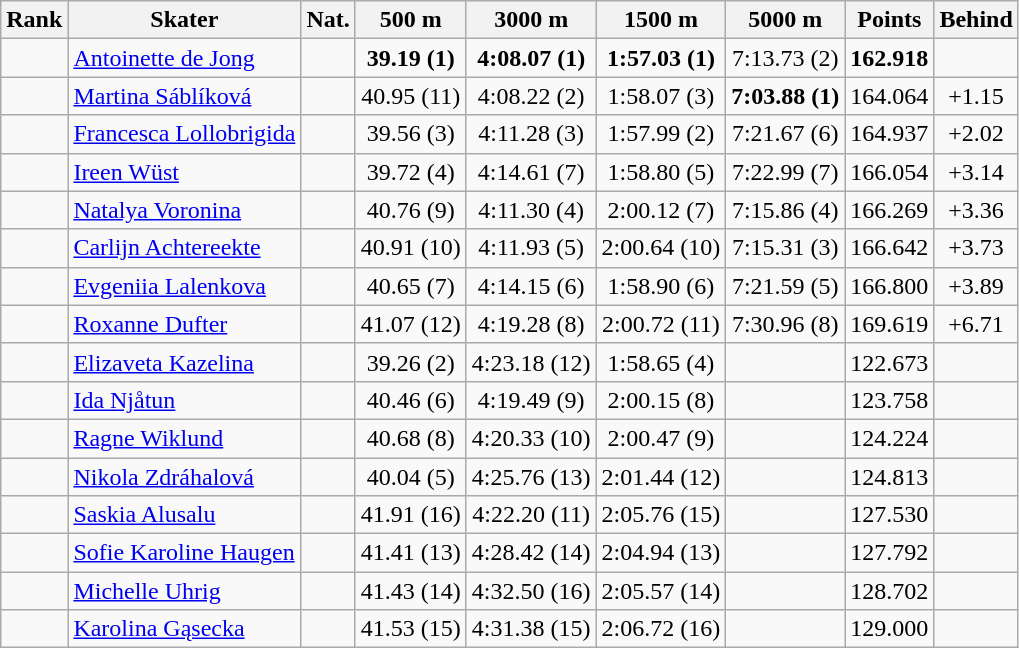<table class="wikitable sortable" border="1" style="text-align:center">
<tr align=center>
<th>Rank</th>
<th>Skater</th>
<th>Nat.</th>
<th>500 m</th>
<th>3000 m</th>
<th>1500 m</th>
<th>5000 m</th>
<th>Points</th>
<th>Behind</th>
</tr>
<tr>
<td></td>
<td align=left><a href='#'>Antoinette de Jong</a></td>
<td></td>
<td><strong>39.19 (1)</strong></td>
<td><strong>4:08.07 (1)</strong></td>
<td><strong>1:57.03 (1)</strong></td>
<td>7:13.73 (2)</td>
<td><strong>162.918</strong></td>
<td></td>
</tr>
<tr>
<td></td>
<td align=left><a href='#'>Martina Sáblíková</a></td>
<td></td>
<td>40.95 (11)</td>
<td>4:08.22 (2)</td>
<td>1:58.07 (3)</td>
<td><strong>7:03.88 (1)</strong></td>
<td>164.064</td>
<td>+1.15</td>
</tr>
<tr>
<td></td>
<td align=left><a href='#'>Francesca Lollobrigida</a></td>
<td></td>
<td>39.56 (3)</td>
<td>4:11.28 (3)</td>
<td>1:57.99 (2)</td>
<td>7:21.67 (6)</td>
<td>164.937</td>
<td>+2.02</td>
</tr>
<tr>
<td></td>
<td align=left><a href='#'>Ireen Wüst</a></td>
<td></td>
<td>39.72 (4)</td>
<td>4:14.61 (7)</td>
<td>1:58.80 (5)</td>
<td>7:22.99 (7)</td>
<td>166.054</td>
<td>+3.14</td>
</tr>
<tr>
<td></td>
<td align=left><a href='#'>Natalya Voronina</a></td>
<td></td>
<td>40.76 (9)</td>
<td>4:11.30 (4)</td>
<td>2:00.12 (7)</td>
<td>7:15.86 (4)</td>
<td>166.269</td>
<td>+3.36</td>
</tr>
<tr>
<td></td>
<td align=left><a href='#'>Carlijn Achtereekte</a></td>
<td></td>
<td>40.91 (10)</td>
<td>4:11.93 (5)</td>
<td>2:00.64 (10)</td>
<td>7:15.31 (3)</td>
<td>166.642</td>
<td>+3.73</td>
</tr>
<tr>
<td></td>
<td align=left><a href='#'>Evgeniia Lalenkova</a></td>
<td></td>
<td>40.65 (7)</td>
<td>4:14.15 (6)</td>
<td>1:58.90 (6)</td>
<td>7:21.59 (5)</td>
<td>166.800</td>
<td>+3.89</td>
</tr>
<tr>
<td></td>
<td align=left><a href='#'>Roxanne Dufter</a></td>
<td></td>
<td>41.07 (12)</td>
<td>4:19.28 (8)</td>
<td>2:00.72 (11)</td>
<td>7:30.96 (8)</td>
<td>169.619</td>
<td>+6.71</td>
</tr>
<tr>
<td></td>
<td align=left><a href='#'>Elizaveta Kazelina</a></td>
<td></td>
<td>39.26 (2)</td>
<td>4:23.18 (12)</td>
<td>1:58.65 (4)</td>
<td></td>
<td>122.673</td>
<td></td>
</tr>
<tr>
<td></td>
<td align=left><a href='#'>Ida Njåtun</a></td>
<td></td>
<td>40.46 (6)</td>
<td>4:19.49 (9)</td>
<td>2:00.15 (8)</td>
<td></td>
<td>123.758</td>
<td></td>
</tr>
<tr>
<td></td>
<td align=left><a href='#'>Ragne Wiklund</a></td>
<td></td>
<td>40.68 (8)</td>
<td>4:20.33 (10)</td>
<td>2:00.47 (9)</td>
<td></td>
<td>124.224</td>
<td></td>
</tr>
<tr>
<td></td>
<td align=left><a href='#'>Nikola Zdráhalová</a></td>
<td></td>
<td>40.04 (5)</td>
<td>4:25.76 (13)</td>
<td>2:01.44 (12)</td>
<td></td>
<td>124.813</td>
<td></td>
</tr>
<tr>
<td></td>
<td align=left><a href='#'>Saskia Alusalu</a></td>
<td></td>
<td>41.91 (16)</td>
<td>4:22.20 (11)</td>
<td>2:05.76 (15)</td>
<td></td>
<td>127.530</td>
<td></td>
</tr>
<tr>
<td></td>
<td align=left><a href='#'>Sofie Karoline Haugen</a></td>
<td></td>
<td>41.41 (13)</td>
<td>4:28.42 (14)</td>
<td>2:04.94 (13)</td>
<td></td>
<td>127.792</td>
<td></td>
</tr>
<tr>
<td></td>
<td align=left><a href='#'>Michelle Uhrig</a></td>
<td></td>
<td>41.43 (14)</td>
<td>4:32.50 (16)</td>
<td>2:05.57 (14)</td>
<td></td>
<td>128.702</td>
<td></td>
</tr>
<tr>
<td></td>
<td align=left><a href='#'>Karolina Gąsecka</a></td>
<td></td>
<td>41.53 (15)</td>
<td>4:31.38 (15)</td>
<td>2:06.72 (16)</td>
<td></td>
<td>129.000</td>
<td></td>
</tr>
</table>
